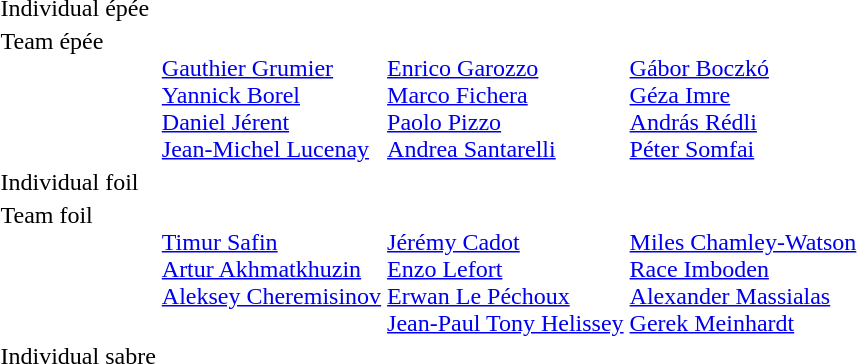<table>
<tr>
<td>Individual épée <br></td>
<td></td>
<td></td>
<td></td>
</tr>
<tr valign="top">
<td>Team épée <br></td>
<td><br><a href='#'>Gauthier Grumier</a><br><a href='#'>Yannick Borel</a><br><a href='#'>Daniel Jérent</a><br><a href='#'>Jean-Michel Lucenay</a></td>
<td><br><a href='#'>Enrico Garozzo</a><br><a href='#'>Marco Fichera</a><br><a href='#'>Paolo Pizzo</a><br><a href='#'>Andrea Santarelli</a></td>
<td><br><a href='#'>Gábor Boczkó</a><br><a href='#'>Géza Imre</a><br><a href='#'>András Rédli</a><br><a href='#'>Péter Somfai</a></td>
</tr>
<tr>
<td>Individual foil<br></td>
<td></td>
<td></td>
<td></td>
</tr>
<tr valign="top">
<td>Team foil<br></td>
<td><br><a href='#'>Timur Safin</a><br><a href='#'>Artur Akhmatkhuzin</a><br><a href='#'>Aleksey Cheremisinov</a><br> </td>
<td><br><a href='#'>Jérémy Cadot</a><br><a href='#'>Enzo Lefort</a><br><a href='#'>Erwan Le Péchoux</a><br><a href='#'>Jean-Paul Tony Helissey</a></td>
<td><br><a href='#'>Miles Chamley-Watson</a><br><a href='#'>Race Imboden</a><br><a href='#'>Alexander Massialas</a><br><a href='#'>Gerek Meinhardt</a></td>
</tr>
<tr>
<td>Individual sabre<br></td>
<td></td>
<td></td>
<td></td>
</tr>
</table>
